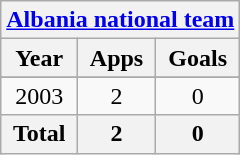<table class="wikitable" style="text-align:center">
<tr>
<th colspan=3><a href='#'>Albania national team</a></th>
</tr>
<tr |>
<th>Year</th>
<th>Apps</th>
<th>Goals</th>
</tr>
<tr>
</tr>
<tr>
<td>2003</td>
<td>2</td>
<td>0</td>
</tr>
<tr>
<th>Total</th>
<th>2</th>
<th>0</th>
</tr>
</table>
